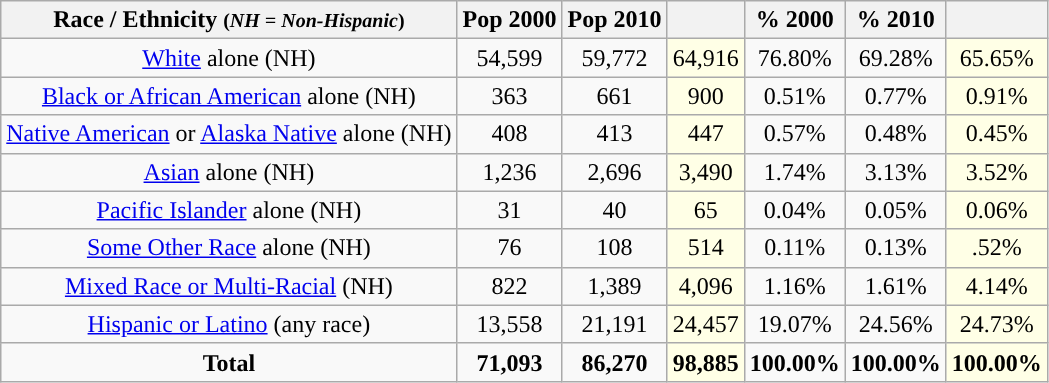<table class="wikitable" style="text-align:center;">
<tr>
<th>Race / Ethnicity <small>(<em>NH = Non-Hispanic</em>)</small></th>
<th>Pop 2000</th>
<th>Pop 2010</th>
<th></th>
<th>% 2000</th>
<th>% 2010</th>
<th></th>
</tr>
<tr>
<td><a href='#'>White</a> alone (NH)</td>
<td>54,599</td>
<td>59,772</td>
<td style='background: #ffffe6;'>64,916</td>
<td>76.80%</td>
<td>69.28%</td>
<td style='background: #ffffe6;'>65.65%</td>
</tr>
<tr>
<td><a href='#'>Black or African American</a> alone (NH)</td>
<td>363</td>
<td>661</td>
<td style='background: #ffffe6;'>900</td>
<td>0.51%</td>
<td>0.77%</td>
<td style='background: #ffffe6;'>0.91%</td>
</tr>
<tr>
<td><a href='#'>Native American</a> or <a href='#'>Alaska Native</a> alone (NH)</td>
<td>408</td>
<td>413</td>
<td style='background: #ffffe6;'>447</td>
<td>0.57%</td>
<td>0.48%</td>
<td style='background: #ffffe6;'>0.45%</td>
</tr>
<tr>
<td><a href='#'>Asian</a> alone (NH)</td>
<td>1,236</td>
<td>2,696</td>
<td style='background: #ffffe6;'>3,490</td>
<td>1.74%</td>
<td>3.13%</td>
<td style='background: #ffffe6;'>3.52%</td>
</tr>
<tr>
<td><a href='#'>Pacific Islander</a> alone (NH)</td>
<td>31</td>
<td>40</td>
<td style='background: #ffffe6;'>65</td>
<td>0.04%</td>
<td>0.05%</td>
<td style='background: #ffffe6;'>0.06%</td>
</tr>
<tr>
<td><a href='#'>Some Other Race</a> alone (NH)</td>
<td>76</td>
<td>108</td>
<td style='background: #ffffe6;'>514</td>
<td>0.11%</td>
<td>0.13%</td>
<td style='background: #ffffe6;'>.52%</td>
</tr>
<tr>
<td><a href='#'>Mixed Race or Multi-Racial</a> (NH)</td>
<td>822</td>
<td>1,389</td>
<td style='background: #ffffe6;'>4,096</td>
<td>1.16%</td>
<td>1.61%</td>
<td style='background: #ffffe6;'>4.14%</td>
</tr>
<tr>
<td><a href='#'>Hispanic or Latino</a> (any race)</td>
<td>13,558</td>
<td>21,191</td>
<td style='background: #ffffe6;'>24,457</td>
<td>19.07%</td>
<td>24.56%</td>
<td style='background: #ffffe6;'>24.73%</td>
</tr>
<tr>
<td><strong>Total</strong></td>
<td><strong>71,093</strong></td>
<td><strong>86,270</strong></td>
<td style='background: #ffffe6;'><strong>98,885</strong></td>
<td><strong>100.00%</strong></td>
<td><strong>100.00%</strong></td>
<td style='background: #ffffe6;'><strong>100.00%</strong></td>
</tr>
</table>
